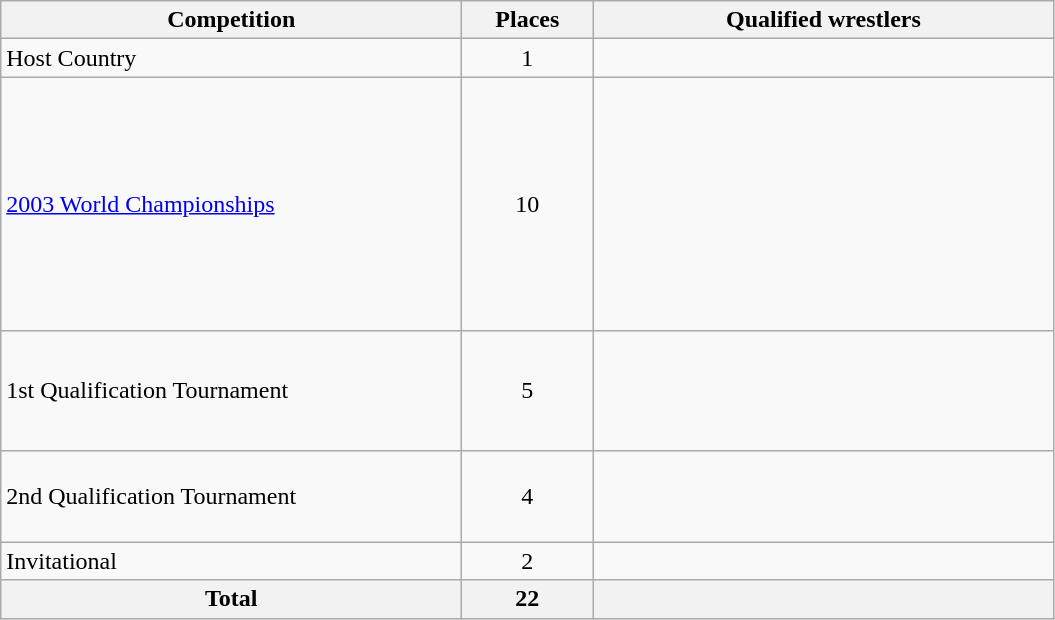<table class = "wikitable">
<tr>
<th width=300>Competition</th>
<th width=80>Places</th>
<th width=300>Qualified wrestlers</th>
</tr>
<tr>
<td>Host Country</td>
<td align="center">1</td>
<td></td>
</tr>
<tr>
<td><a href='#'>2003 World Championships</a></td>
<td align="center">10</td>
<td><br><br><br><br><br><br><br><br><br></td>
</tr>
<tr>
<td>1st Qualification Tournament</td>
<td align="center">5</td>
<td><br><br><br><br></td>
</tr>
<tr>
<td>2nd Qualification Tournament</td>
<td align="center">4</td>
<td><br><br><br></td>
</tr>
<tr>
<td>Invitational</td>
<td align="center">2</td>
<td><br></td>
</tr>
<tr>
<th>Total</th>
<th>22</th>
<th></th>
</tr>
</table>
